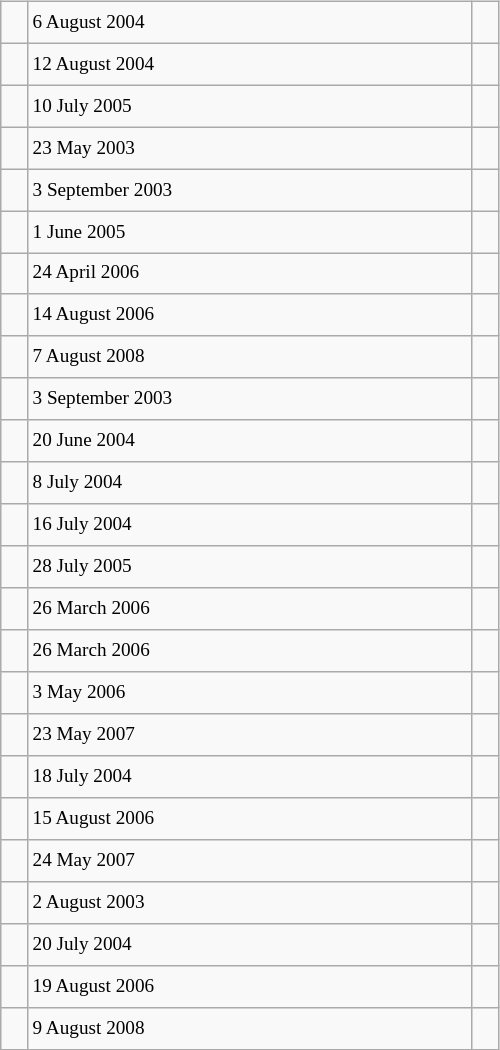<table class="wikitable" style="font-size: 80%; float: left; width: 26em; margin-right: 1em; height: 700px">
<tr>
<td></td>
<td>6 August 2004</td>
<td></td>
</tr>
<tr>
<td></td>
<td>12 August 2004</td>
<td></td>
</tr>
<tr>
<td></td>
<td>10 July 2005</td>
<td></td>
</tr>
<tr>
<td></td>
<td>23 May 2003</td>
<td></td>
</tr>
<tr>
<td></td>
<td>3 September 2003</td>
<td></td>
</tr>
<tr>
<td></td>
<td>1 June 2005</td>
<td></td>
</tr>
<tr>
<td></td>
<td>24 April 2006</td>
<td></td>
</tr>
<tr>
<td></td>
<td>14 August 2006</td>
<td></td>
</tr>
<tr>
<td></td>
<td>7 August 2008</td>
<td></td>
</tr>
<tr>
<td></td>
<td>3 September 2003</td>
<td></td>
</tr>
<tr>
<td></td>
<td>20 June 2004</td>
<td></td>
</tr>
<tr>
<td></td>
<td>8 July 2004</td>
<td></td>
</tr>
<tr>
<td></td>
<td>16 July 2004</td>
<td></td>
</tr>
<tr>
<td></td>
<td>28 July 2005</td>
<td></td>
</tr>
<tr>
<td></td>
<td>26 March 2006</td>
<td></td>
</tr>
<tr>
<td></td>
<td>26 March 2006</td>
<td></td>
</tr>
<tr>
<td></td>
<td>3 May 2006</td>
<td></td>
</tr>
<tr>
<td></td>
<td>23 May 2007</td>
<td></td>
</tr>
<tr>
<td></td>
<td>18 July 2004</td>
<td></td>
</tr>
<tr>
<td></td>
<td>15 August 2006</td>
<td></td>
</tr>
<tr>
<td></td>
<td>24 May 2007</td>
<td></td>
</tr>
<tr>
<td></td>
<td>2 August 2003</td>
<td></td>
</tr>
<tr>
<td></td>
<td>20 July 2004</td>
<td></td>
</tr>
<tr>
<td></td>
<td>19 August 2006</td>
<td></td>
</tr>
<tr>
<td></td>
<td>9 August 2008</td>
<td></td>
</tr>
</table>
